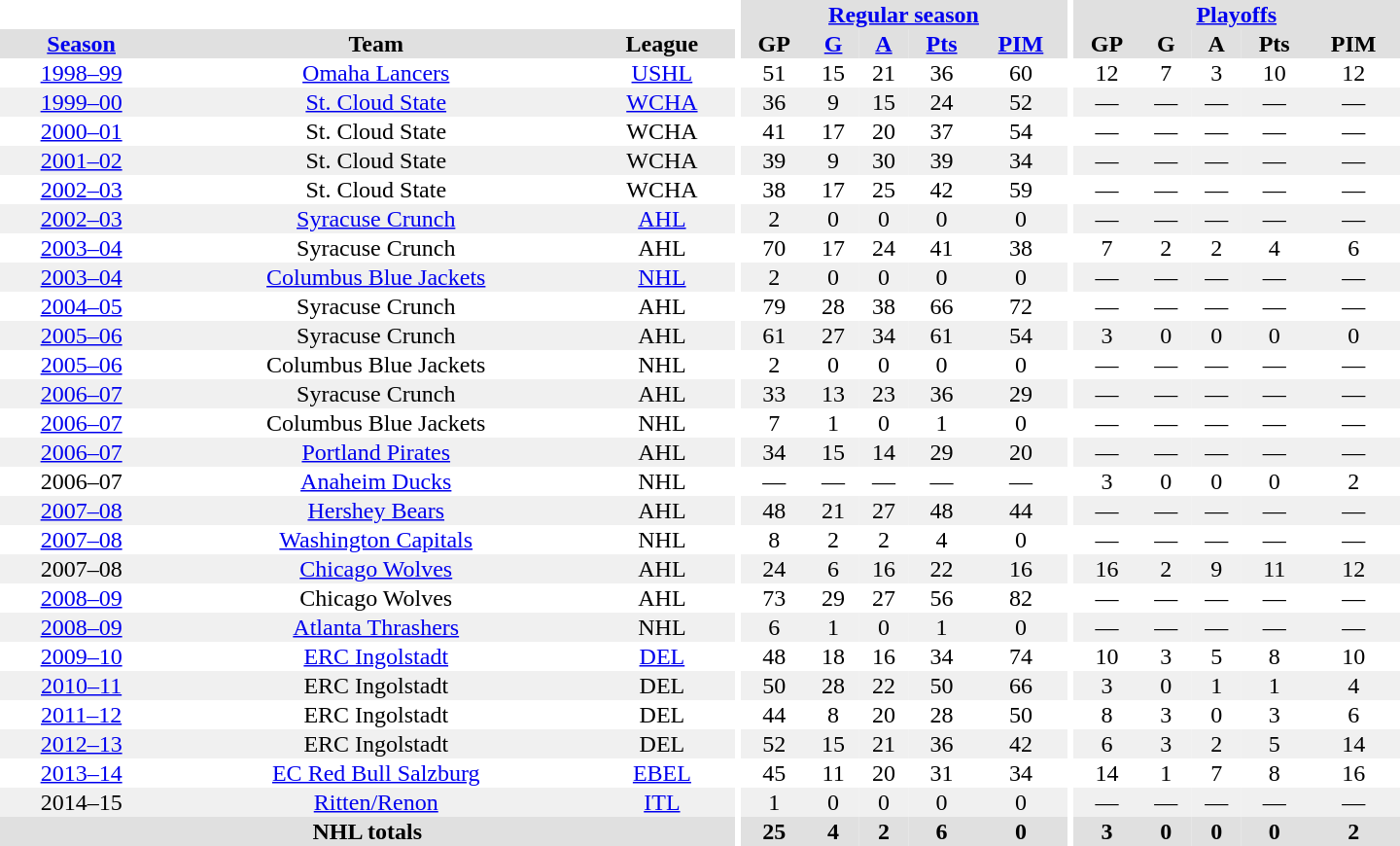<table border="0" cellpadding="1" cellspacing="0" style="text-align:center; width:60em">
<tr bgcolor="#e0e0e0">
<th colspan="3" bgcolor="#ffffff"></th>
<th rowspan="99" bgcolor="#ffffff"></th>
<th colspan="5"><a href='#'>Regular season</a></th>
<th rowspan="99" bgcolor="#ffffff"></th>
<th colspan="5"><a href='#'>Playoffs</a></th>
</tr>
<tr bgcolor="#e0e0e0">
<th><a href='#'>Season</a></th>
<th>Team</th>
<th>League</th>
<th>GP</th>
<th><a href='#'>G</a></th>
<th><a href='#'>A</a></th>
<th><a href='#'>Pts</a></th>
<th><a href='#'>PIM</a></th>
<th>GP</th>
<th>G</th>
<th>A</th>
<th>Pts</th>
<th>PIM</th>
</tr>
<tr ALIGN="center">
<td><a href='#'>1998–99</a></td>
<td><a href='#'>Omaha Lancers</a></td>
<td><a href='#'>USHL</a></td>
<td>51</td>
<td>15</td>
<td>21</td>
<td>36</td>
<td>60</td>
<td>12</td>
<td>7</td>
<td>3</td>
<td>10</td>
<td>12</td>
</tr>
<tr ALIGN="center" bgcolor="#f0f0f0">
<td><a href='#'>1999–00</a></td>
<td><a href='#'>St. Cloud State</a></td>
<td><a href='#'>WCHA</a></td>
<td>36</td>
<td>9</td>
<td>15</td>
<td>24</td>
<td>52</td>
<td>—</td>
<td>—</td>
<td>—</td>
<td>—</td>
<td>—</td>
</tr>
<tr ALIGN="center">
<td><a href='#'>2000–01</a></td>
<td>St. Cloud State</td>
<td>WCHA</td>
<td>41</td>
<td>17</td>
<td>20</td>
<td>37</td>
<td>54</td>
<td>—</td>
<td>—</td>
<td>—</td>
<td>—</td>
<td>—</td>
</tr>
<tr ALIGN="center" bgcolor="#f0f0f0">
<td><a href='#'>2001–02</a></td>
<td>St. Cloud State</td>
<td>WCHA</td>
<td>39</td>
<td>9</td>
<td>30</td>
<td>39</td>
<td>34</td>
<td>—</td>
<td>—</td>
<td>—</td>
<td>—</td>
<td>—</td>
</tr>
<tr ALIGN="center">
<td><a href='#'>2002–03</a></td>
<td>St. Cloud State</td>
<td>WCHA</td>
<td>38</td>
<td>17</td>
<td>25</td>
<td>42</td>
<td>59</td>
<td>—</td>
<td>—</td>
<td>—</td>
<td>—</td>
<td>—</td>
</tr>
<tr ALIGN="center"  bgcolor="#f0f0f0">
<td><a href='#'>2002–03</a></td>
<td><a href='#'>Syracuse Crunch</a></td>
<td><a href='#'>AHL</a></td>
<td>2</td>
<td>0</td>
<td>0</td>
<td>0</td>
<td>0</td>
<td>—</td>
<td>—</td>
<td>—</td>
<td>—</td>
<td>—</td>
</tr>
<tr ALIGN="center">
<td><a href='#'>2003–04</a></td>
<td>Syracuse Crunch</td>
<td>AHL</td>
<td>70</td>
<td>17</td>
<td>24</td>
<td>41</td>
<td>38</td>
<td>7</td>
<td>2</td>
<td>2</td>
<td>4</td>
<td>6</td>
</tr>
<tr ALIGN="center" bgcolor="#f0f0f0">
<td><a href='#'>2003–04</a></td>
<td><a href='#'>Columbus Blue Jackets</a></td>
<td><a href='#'>NHL</a></td>
<td>2</td>
<td>0</td>
<td>0</td>
<td>0</td>
<td>0</td>
<td>—</td>
<td>—</td>
<td>—</td>
<td>—</td>
<td>—</td>
</tr>
<tr ALIGN="center">
<td><a href='#'>2004–05</a></td>
<td>Syracuse Crunch</td>
<td>AHL</td>
<td>79</td>
<td>28</td>
<td>38</td>
<td>66</td>
<td>72</td>
<td>—</td>
<td>—</td>
<td>—</td>
<td>—</td>
<td>—</td>
</tr>
<tr ALIGN="center" bgcolor="#f0f0f0">
<td><a href='#'>2005–06</a></td>
<td>Syracuse Crunch</td>
<td>AHL</td>
<td>61</td>
<td>27</td>
<td>34</td>
<td>61</td>
<td>54</td>
<td>3</td>
<td>0</td>
<td>0</td>
<td>0</td>
<td>0</td>
</tr>
<tr ALIGN="center">
<td><a href='#'>2005–06</a></td>
<td>Columbus Blue Jackets</td>
<td>NHL</td>
<td>2</td>
<td>0</td>
<td>0</td>
<td>0</td>
<td>0</td>
<td>—</td>
<td>—</td>
<td>—</td>
<td>—</td>
<td>—</td>
</tr>
<tr ALIGN="center" bgcolor="#f0f0f0">
<td><a href='#'>2006–07</a></td>
<td>Syracuse Crunch</td>
<td>AHL</td>
<td>33</td>
<td>13</td>
<td>23</td>
<td>36</td>
<td>29</td>
<td>—</td>
<td>—</td>
<td>—</td>
<td>—</td>
<td>—</td>
</tr>
<tr ALIGN="center">
<td><a href='#'>2006–07</a></td>
<td>Columbus Blue Jackets</td>
<td>NHL</td>
<td>7</td>
<td>1</td>
<td>0</td>
<td>1</td>
<td>0</td>
<td>—</td>
<td>—</td>
<td>—</td>
<td>—</td>
<td>—</td>
</tr>
<tr ALIGN="center" bgcolor="#f0f0f0">
<td><a href='#'>2006–07</a></td>
<td><a href='#'>Portland Pirates</a></td>
<td>AHL</td>
<td>34</td>
<td>15</td>
<td>14</td>
<td>29</td>
<td>20</td>
<td>—</td>
<td>—</td>
<td>—</td>
<td>—</td>
<td>—</td>
</tr>
<tr ALIGN="center">
<td>2006–07</td>
<td><a href='#'>Anaheim Ducks</a></td>
<td>NHL</td>
<td>—</td>
<td>—</td>
<td>—</td>
<td>—</td>
<td>—</td>
<td>3</td>
<td>0</td>
<td>0</td>
<td>0</td>
<td>2</td>
</tr>
<tr ALIGN="center" bgcolor="#f0f0f0">
<td><a href='#'>2007–08</a></td>
<td><a href='#'>Hershey Bears</a></td>
<td>AHL</td>
<td>48</td>
<td>21</td>
<td>27</td>
<td>48</td>
<td>44</td>
<td>—</td>
<td>—</td>
<td>—</td>
<td>—</td>
<td>—</td>
</tr>
<tr ALIGN="center">
<td><a href='#'>2007–08</a></td>
<td><a href='#'>Washington Capitals</a></td>
<td>NHL</td>
<td>8</td>
<td>2</td>
<td>2</td>
<td>4</td>
<td>0</td>
<td>—</td>
<td>—</td>
<td>—</td>
<td>—</td>
<td>—</td>
</tr>
<tr ALIGN="center" bgcolor="#f0f0f0">
<td>2007–08</td>
<td><a href='#'>Chicago Wolves</a></td>
<td>AHL</td>
<td>24</td>
<td>6</td>
<td>16</td>
<td>22</td>
<td>16</td>
<td>16</td>
<td>2</td>
<td>9</td>
<td>11</td>
<td>12</td>
</tr>
<tr ALIGN="center">
<td><a href='#'>2008–09</a></td>
<td>Chicago Wolves</td>
<td>AHL</td>
<td>73</td>
<td>29</td>
<td>27</td>
<td>56</td>
<td>82</td>
<td>—</td>
<td>—</td>
<td>—</td>
<td>—</td>
<td>—</td>
</tr>
<tr ALIGN="center" bgcolor="#f0f0f0">
<td><a href='#'>2008–09</a></td>
<td><a href='#'>Atlanta Thrashers</a></td>
<td>NHL</td>
<td>6</td>
<td>1</td>
<td>0</td>
<td>1</td>
<td>0</td>
<td>—</td>
<td>—</td>
<td>—</td>
<td>—</td>
<td>—</td>
</tr>
<tr ALIGN="center">
<td><a href='#'>2009–10</a></td>
<td><a href='#'>ERC Ingolstadt</a></td>
<td><a href='#'>DEL</a></td>
<td>48</td>
<td>18</td>
<td>16</td>
<td>34</td>
<td>74</td>
<td>10</td>
<td>3</td>
<td>5</td>
<td>8</td>
<td>10</td>
</tr>
<tr ALIGN="center" bgcolor="#f0f0f0">
<td><a href='#'>2010–11</a></td>
<td>ERC Ingolstadt</td>
<td>DEL</td>
<td>50</td>
<td>28</td>
<td>22</td>
<td>50</td>
<td>66</td>
<td>3</td>
<td>0</td>
<td>1</td>
<td>1</td>
<td>4</td>
</tr>
<tr ALIGN="center">
<td><a href='#'>2011–12</a></td>
<td>ERC Ingolstadt</td>
<td>DEL</td>
<td>44</td>
<td>8</td>
<td>20</td>
<td>28</td>
<td>50</td>
<td>8</td>
<td>3</td>
<td>0</td>
<td>3</td>
<td>6</td>
</tr>
<tr ALIGN="center" bgcolor="#f0f0f0">
<td><a href='#'>2012–13</a></td>
<td>ERC Ingolstadt</td>
<td>DEL</td>
<td>52</td>
<td>15</td>
<td>21</td>
<td>36</td>
<td>42</td>
<td>6</td>
<td>3</td>
<td>2</td>
<td>5</td>
<td>14</td>
</tr>
<tr ALIGN="center">
<td><a href='#'>2013–14</a></td>
<td><a href='#'>EC Red Bull Salzburg</a></td>
<td><a href='#'>EBEL</a></td>
<td>45</td>
<td>11</td>
<td>20</td>
<td>31</td>
<td>34</td>
<td>14</td>
<td>1</td>
<td>7</td>
<td>8</td>
<td>16</td>
</tr>
<tr ALIGN="center" bgcolor="#f0f0f0">
<td>2014–15</td>
<td><a href='#'>Ritten/Renon</a></td>
<td><a href='#'>ITL</a></td>
<td>1</td>
<td>0</td>
<td>0</td>
<td>0</td>
<td>0</td>
<td>—</td>
<td>—</td>
<td>—</td>
<td>—</td>
<td>—</td>
</tr>
<tr bgcolor="#e0e0e0">
<th colspan="3">NHL totals</th>
<th>25</th>
<th>4</th>
<th>2</th>
<th>6</th>
<th>0</th>
<th>3</th>
<th>0</th>
<th>0</th>
<th>0</th>
<th>2</th>
</tr>
</table>
